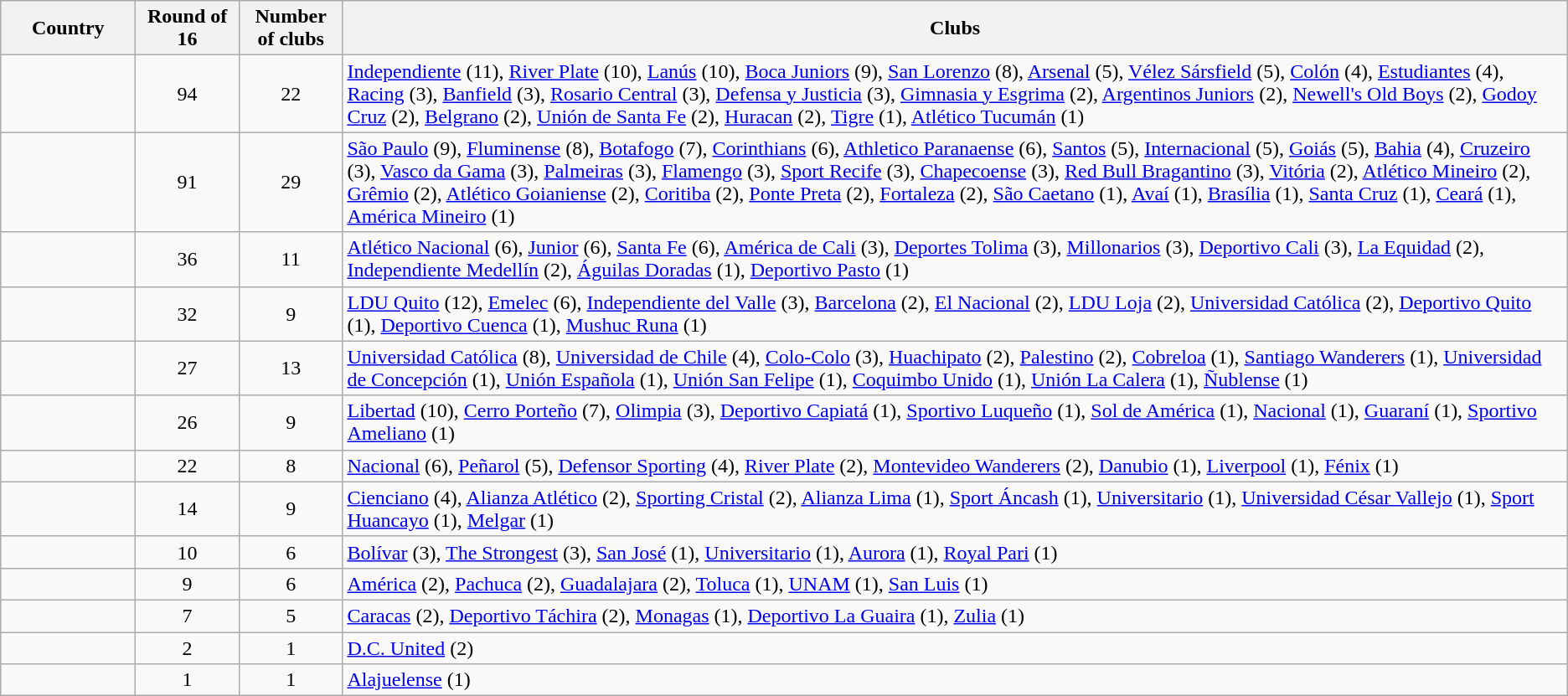<table class="wikitable plainrowheaders sortable">
<tr>
<th width=100>Country</th>
<th width=75>Round of 16</th>
<th width=75>Number<br>of clubs</th>
<th>Clubs</th>
</tr>
<tr>
<td></td>
<td align=center>94</td>
<td align=center>22</td>
<td><a href='#'>Independiente</a> (11), <a href='#'>River Plate</a> (10), <a href='#'>Lanús</a> (10), <a href='#'>Boca Juniors</a> (9), <a href='#'>San Lorenzo</a> (8), <a href='#'>Arsenal</a> (5), <a href='#'>Vélez Sársfield</a> (5), <a href='#'>Colón</a> (4), <a href='#'>Estudiantes</a> (4), <a href='#'>Racing</a> (3), <a href='#'>Banfield</a> (3), <a href='#'>Rosario Central</a> (3), <a href='#'>Defensa y Justicia</a> (3),  <a href='#'>Gimnasia y Esgrima</a> (2), <a href='#'>Argentinos Juniors</a> (2), <a href='#'>Newell's Old Boys</a> (2), <a href='#'>Godoy Cruz</a> (2), <a href='#'>Belgrano</a> (2), <a href='#'>Unión de Santa Fe</a> (2), <a href='#'>Huracan</a> (2), <a href='#'>Tigre</a> (1), <a href='#'>Atlético Tucumán</a> (1)</td>
</tr>
<tr>
<td></td>
<td align=center>91</td>
<td align=center>29</td>
<td><a href='#'>São Paulo</a> (9), <a href='#'>Fluminense</a> (8), <a href='#'>Botafogo</a> (7), <a href='#'>Corinthians</a> (6), <a href='#'>Athletico Paranaense</a> (6), <a href='#'>Santos</a> (5), <a href='#'>Internacional</a> (5), <a href='#'>Goiás</a> (5), <a href='#'>Bahia</a> (4), <a href='#'>Cruzeiro</a> (3), <a href='#'>Vasco da Gama</a> (3), <a href='#'>Palmeiras</a> (3), <a href='#'>Flamengo</a> (3), <a href='#'>Sport Recife</a> (3), <a href='#'>Chapecoense</a> (3), <a href='#'>Red Bull Bragantino</a> (3), <a href='#'>Vitória</a> (2), <a href='#'>Atlético Mineiro</a> (2), <a href='#'>Grêmio</a> (2), <a href='#'>Atlético Goianiense</a> (2), <a href='#'>Coritiba</a> (2), <a href='#'>Ponte Preta</a> (2), <a href='#'>Fortaleza</a> (2), <a href='#'>São Caetano</a> (1), <a href='#'>Avaí</a> (1), <a href='#'>Brasília</a> (1), <a href='#'>Santa Cruz</a> (1), <a href='#'>Ceará</a> (1), <a href='#'>América Mineiro</a> (1)</td>
</tr>
<tr>
<td></td>
<td align=center>36</td>
<td align=center>11</td>
<td><a href='#'>Atlético Nacional</a> (6), <a href='#'>Junior</a> (6), <a href='#'>Santa Fe</a> (6), <a href='#'>América de Cali</a> (3), <a href='#'>Deportes Tolima</a> (3), <a href='#'>Millonarios</a> (3), <a href='#'>Deportivo Cali</a> (3), <a href='#'>La Equidad</a> (2), <a href='#'>Independiente Medellín</a> (2), <a href='#'>Águilas Doradas</a> (1), <a href='#'>Deportivo Pasto</a> (1)</td>
</tr>
<tr>
<td></td>
<td align=center>32</td>
<td align=center>9</td>
<td><a href='#'>LDU Quito</a> (12), <a href='#'>Emelec</a> (6), <a href='#'>Independiente del Valle</a> (3), <a href='#'>Barcelona</a> (2), <a href='#'>El Nacional</a> (2), <a href='#'>LDU Loja</a> (2), <a href='#'>Universidad Católica</a> (2), <a href='#'>Deportivo Quito</a> (1), <a href='#'>Deportivo Cuenca</a> (1), <a href='#'>Mushuc Runa</a> (1)</td>
</tr>
<tr>
<td></td>
<td align=center>27</td>
<td align=center>13</td>
<td><a href='#'>Universidad Católica</a> (8), <a href='#'>Universidad de Chile</a> (4), <a href='#'>Colo-Colo</a> (3), <a href='#'>Huachipato</a> (2), <a href='#'>Palestino</a> (2), <a href='#'>Cobreloa</a> (1), <a href='#'>Santiago Wanderers</a> (1), <a href='#'>Universidad de Concepción</a> (1), <a href='#'>Unión Española</a> (1), <a href='#'>Unión San Felipe</a> (1), <a href='#'>Coquimbo Unido</a> (1), <a href='#'>Unión La Calera</a> (1), <a href='#'>Ñublense</a> (1)</td>
</tr>
<tr>
<td></td>
<td align=center>26</td>
<td align=center>9</td>
<td><a href='#'>Libertad</a> (10), <a href='#'>Cerro Porteño</a> (7), <a href='#'>Olimpia</a> (3), <a href='#'>Deportivo Capiatá</a> (1), <a href='#'>Sportivo Luqueño</a> (1), <a href='#'>Sol de América</a> (1), <a href='#'>Nacional</a> (1), <a href='#'>Guaraní</a> (1), <a href='#'>Sportivo Ameliano</a> (1)</td>
</tr>
<tr>
<td></td>
<td align=center>22</td>
<td align=center>8</td>
<td><a href='#'>Nacional</a> (6), <a href='#'>Peñarol</a> (5), <a href='#'>Defensor Sporting</a> (4), <a href='#'>River Plate</a> (2), <a href='#'>Montevideo Wanderers</a> (2), <a href='#'>Danubio</a> (1), <a href='#'>Liverpool</a> (1), <a href='#'>Fénix</a> (1)</td>
</tr>
<tr>
<td></td>
<td align=center>14</td>
<td align=center>9</td>
<td><a href='#'>Cienciano</a> (4), <a href='#'>Alianza Atlético</a> (2), <a href='#'>Sporting Cristal</a> (2), <a href='#'>Alianza Lima</a> (1), <a href='#'>Sport Áncash</a> (1), <a href='#'>Universitario</a> (1), <a href='#'>Universidad César Vallejo</a> (1), <a href='#'>Sport Huancayo</a> (1), <a href='#'>Melgar</a> (1)</td>
</tr>
<tr>
<td></td>
<td align=center>10</td>
<td align=center>6</td>
<td><a href='#'>Bolívar</a> (3), <a href='#'>The Strongest</a> (3), <a href='#'>San José</a> (1), <a href='#'>Universitario</a> (1), <a href='#'>Aurora</a> (1), <a href='#'>Royal Pari</a> (1)</td>
</tr>
<tr>
<td></td>
<td align=center>9</td>
<td align=center>6</td>
<td><a href='#'>América</a> (2), <a href='#'>Pachuca</a> (2), <a href='#'>Guadalajara</a> (2), <a href='#'>Toluca</a> (1), <a href='#'>UNAM</a> (1), <a href='#'>San Luis</a> (1)</td>
</tr>
<tr>
<td></td>
<td align=center>7</td>
<td align=center>5</td>
<td><a href='#'>Caracas</a> (2), <a href='#'>Deportivo Táchira</a> (2), <a href='#'>Monagas</a> (1), <a href='#'>Deportivo La Guaira</a> (1), <a href='#'>Zulia</a> (1)</td>
</tr>
<tr>
<td></td>
<td align=center>2</td>
<td align=center>1</td>
<td><a href='#'>D.C. United</a> (2)</td>
</tr>
<tr>
<td></td>
<td align=center>1</td>
<td align=center>1</td>
<td><a href='#'>Alajuelense</a> (1)</td>
</tr>
</table>
